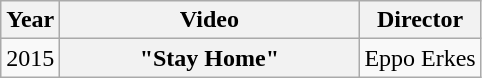<table class="wikitable plainrowheaders">
<tr>
<th>Year</th>
<th style="width:12em;">Video</th>
<th>Director</th>
</tr>
<tr>
<td>2015</td>
<th scope="row">"Stay Home"</th>
<td>Eppo Erkes</td>
</tr>
</table>
